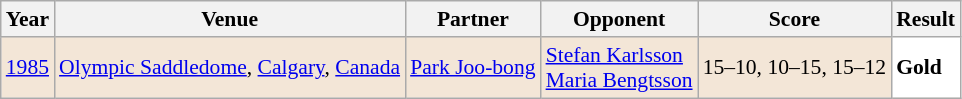<table class="sortable wikitable" style="font-size: 90%;">
<tr>
<th>Year</th>
<th>Venue</th>
<th>Partner</th>
<th>Opponent</th>
<th>Score</th>
<th>Result</th>
</tr>
<tr style="background:#F3E6D7">
<td align="center"><a href='#'>1985</a></td>
<td align="left"><a href='#'>Olympic Saddledome</a>, <a href='#'>Calgary</a>, <a href='#'>Canada</a></td>
<td align="left"> <a href='#'>Park Joo-bong</a></td>
<td align="left"> <a href='#'>Stefan Karlsson</a><br> <a href='#'>Maria Bengtsson</a></td>
<td align="left">15–10, 10–15, 15–12</td>
<td style="text-align:left; background:white"> <strong>Gold</strong></td>
</tr>
</table>
